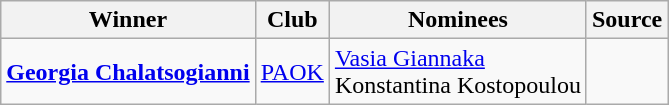<table class="wikitable" style="margin-right: 0;">
<tr text-align:center;">
<th>Winner</th>
<th>Club</th>
<th>Nominees</th>
<th>Source</th>
</tr>
<tr>
<td> <strong><a href='#'>Georgia Chalatsogianni</a></strong></td>
<td><a href='#'>PAOK</a></td>
<td><a href='#'>Vasia Giannaka</a><br>Konstantina Kostopoulou</td>
<td></td>
</tr>
</table>
